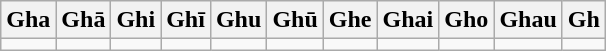<table class=wikitable>
<tr>
<th>Gha</th>
<th>Ghā</th>
<th>Ghi</th>
<th>Ghī</th>
<th>Ghu</th>
<th>Ghū</th>
<th>Ghe</th>
<th>Ghai</th>
<th>Gho</th>
<th>Ghau</th>
<th>Gh</th>
</tr>
<tr>
<td></td>
<td></td>
<td></td>
<td></td>
<td></td>
<td></td>
<td></td>
<td></td>
<td></td>
<td></td>
<td></td>
</tr>
</table>
